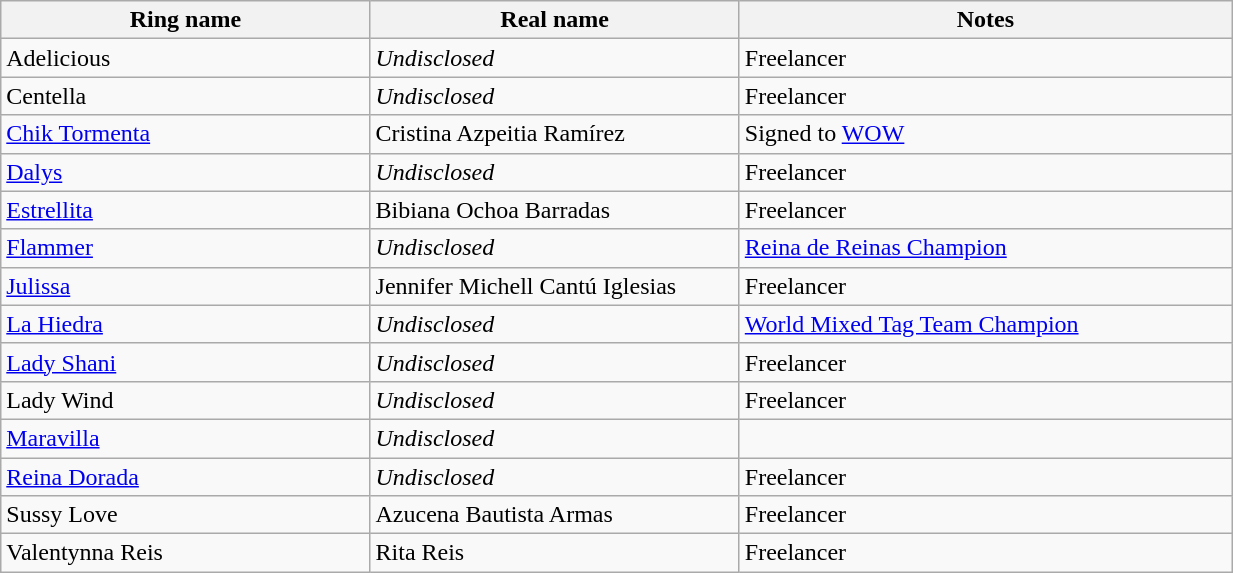<table class="wikitable sortable" align="left center" width="65%">
<tr>
<th width="15%">Ring name</th>
<th width="15%">Real name</th>
<th width="20%">Notes</th>
</tr>
<tr>
<td>Adelicious</td>
<td><em>Undisclosed</em></td>
<td>Freelancer</td>
</tr>
<tr>
<td>Centella</td>
<td><em>Undisclosed</em></td>
<td>Freelancer</td>
</tr>
<tr>
<td><a href='#'>Chik Tormenta</a></td>
<td>Cristina Azpeitia Ramírez</td>
<td>Signed to <a href='#'>WOW</a></td>
</tr>
<tr>
<td><a href='#'>Dalys</a></td>
<td><em>Undisclosed</em></td>
<td>Freelancer</td>
</tr>
<tr>
<td><a href='#'>Estrellita</a></td>
<td>Bibiana Ochoa Barradas</td>
<td>Freelancer</td>
</tr>
<tr>
<td><a href='#'>Flammer</a></td>
<td><em>Undisclosed</em></td>
<td><a href='#'>Reina de Reinas Champion</a></td>
</tr>
<tr>
<td><a href='#'>Julissa</a></td>
<td>Jennifer Michell Cantú Iglesias</td>
<td>Freelancer</td>
</tr>
<tr>
<td><a href='#'>La Hiedra</a></td>
<td><em>Undisclosed</em></td>
<td><a href='#'>World Mixed Tag Team Champion</a></td>
</tr>
<tr>
<td><a href='#'>Lady Shani</a></td>
<td><em>Undisclosed</em></td>
<td>Freelancer</td>
</tr>
<tr>
<td>Lady Wind</td>
<td><em>Undisclosed</em></td>
<td>Freelancer</td>
</tr>
<tr>
<td><a href='#'>Maravilla</a></td>
<td><em>Undisclosed</em></td>
<td></td>
</tr>
<tr>
<td><a href='#'>Reina Dorada</a></td>
<td><em>Undisclosed</em></td>
<td>Freelancer</td>
</tr>
<tr>
<td>Sussy Love</td>
<td>Azucena Bautista Armas</td>
<td>Freelancer</td>
</tr>
<tr>
<td>Valentynna Reis</td>
<td>Rita Reis</td>
<td>Freelancer</td>
</tr>
</table>
